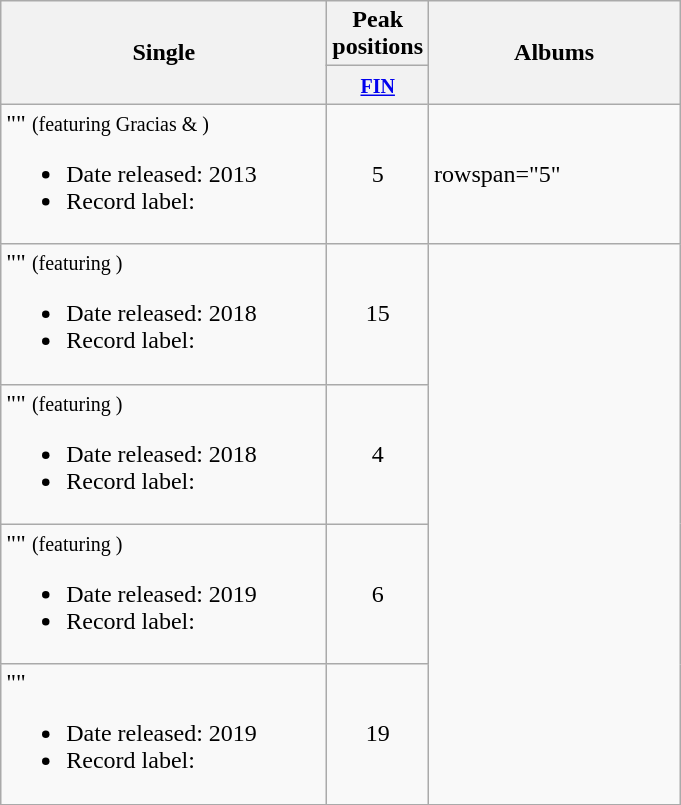<table class="wikitable">
<tr>
<th align="center" rowspan="2" width="210">Single</th>
<th align="center" colspan="1" width="20">Peak positions</th>
<th align="center" rowspan="2" width="160">Albums</th>
</tr>
<tr>
<th width="20"><small><a href='#'>FIN</a><br></small></th>
</tr>
<tr>
<td>"" <small>(featuring Gracias & )</small><br><ul><li>Date released: 2013</li><li>Record label: </li></ul></td>
<td style="text-align:center;">5</td>
<td>rowspan="5" </td>
</tr>
<tr>
<td>"" <small>(featuring )</small><br><ul><li>Date released: 2018</li><li>Record label: </li></ul></td>
<td style="text-align:center;">15<br></td>
</tr>
<tr>
<td>"" <small>(featuring )</small><br><ul><li>Date released: 2018</li><li>Record label: </li></ul></td>
<td style="text-align:center;">4<br></td>
</tr>
<tr>
<td>"" <small>(featuring )</small><br><ul><li>Date released: 2019</li><li>Record label: </li></ul></td>
<td style="text-align:center;">6<br></td>
</tr>
<tr>
<td>""<br><ul><li>Date released: 2019</li><li>Record label: </li></ul></td>
<td style="text-align:center;">19<br></td>
</tr>
</table>
